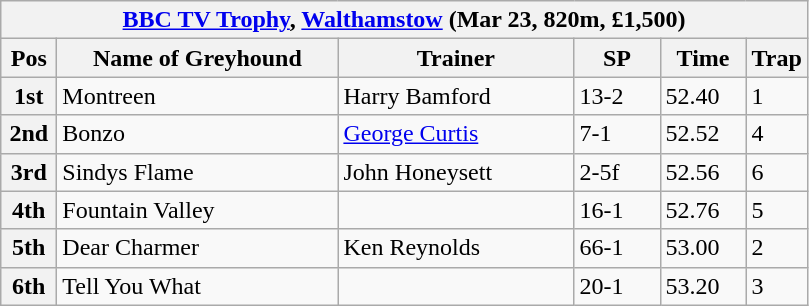<table class="wikitable">
<tr>
<th colspan="6"><a href='#'>BBC TV Trophy</a>, <a href='#'>Walthamstow</a> (Mar 23, 820m, £1,500)</th>
</tr>
<tr>
<th width=30>Pos</th>
<th width=180>Name of Greyhound</th>
<th width=150>Trainer</th>
<th width=50>SP</th>
<th width=50>Time</th>
<th width=30>Trap</th>
</tr>
<tr>
<th>1st</th>
<td>Montreen</td>
<td>Harry Bamford</td>
<td>13-2</td>
<td>52.40</td>
<td>1</td>
</tr>
<tr>
<th>2nd</th>
<td>Bonzo</td>
<td><a href='#'>George Curtis</a></td>
<td>7-1</td>
<td>52.52</td>
<td>4</td>
</tr>
<tr>
<th>3rd</th>
<td>Sindys Flame</td>
<td>John Honeysett</td>
<td>2-5f</td>
<td>52.56</td>
<td>6</td>
</tr>
<tr>
<th>4th</th>
<td>Fountain Valley</td>
<td></td>
<td>16-1</td>
<td>52.76</td>
<td>5</td>
</tr>
<tr>
<th>5th</th>
<td>Dear Charmer</td>
<td>Ken Reynolds</td>
<td>66-1</td>
<td>53.00</td>
<td>2</td>
</tr>
<tr>
<th>6th</th>
<td>Tell You What</td>
<td></td>
<td>20-1</td>
<td>53.20</td>
<td>3</td>
</tr>
</table>
